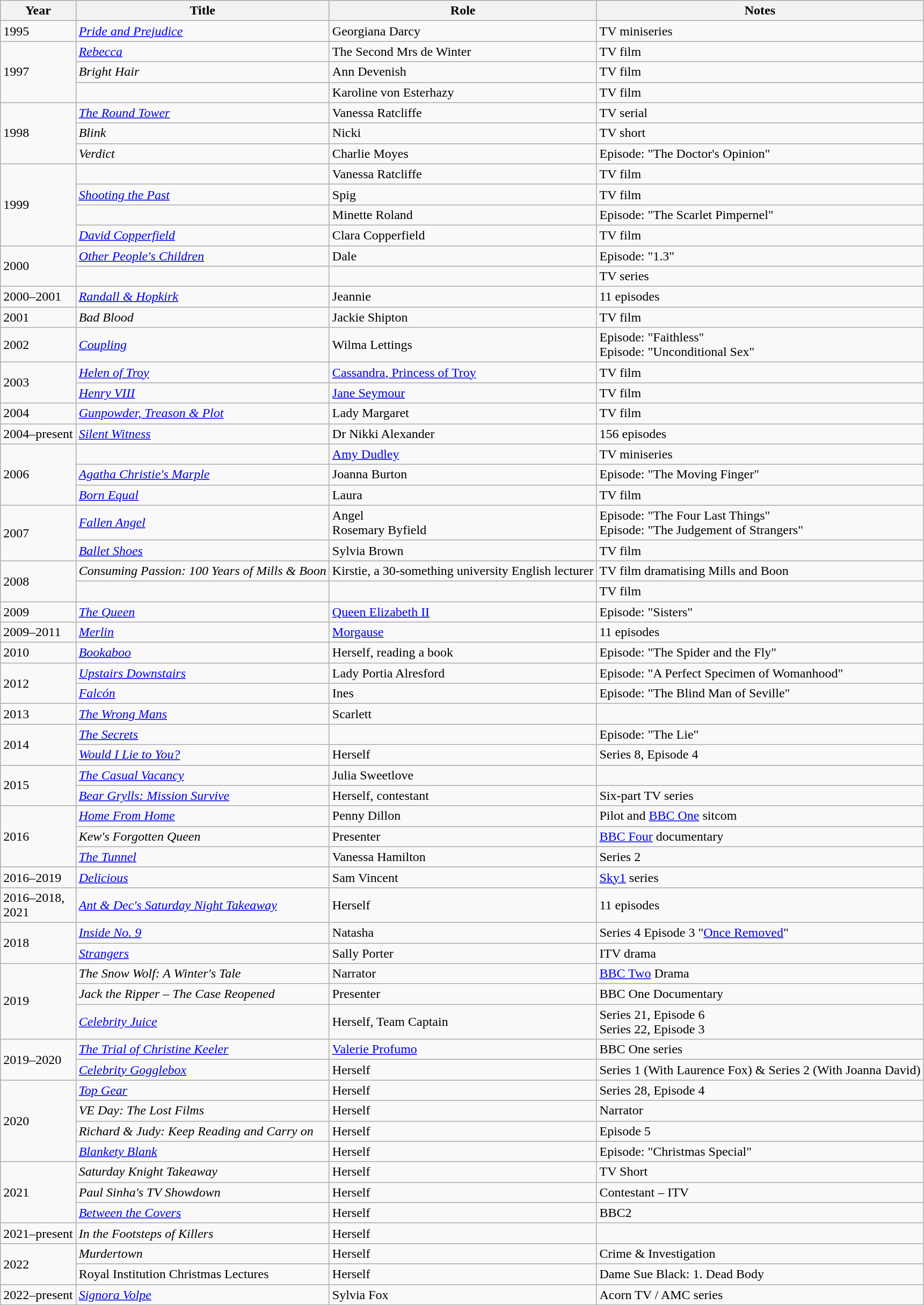<table class="wikitable sortable">
<tr>
<th>Year</th>
<th>Title</th>
<th>Role</th>
<th class="unsortable">Notes</th>
</tr>
<tr>
<td>1995</td>
<td><em><a href='#'>Pride and Prejudice</a></em></td>
<td>Georgiana Darcy</td>
<td>TV miniseries</td>
</tr>
<tr>
<td rowspan="3">1997</td>
<td><em><a href='#'>Rebecca</a></em></td>
<td>The Second Mrs de Winter</td>
<td>TV film</td>
</tr>
<tr>
<td><em>Bright Hair</em></td>
<td>Ann Devenish</td>
<td>TV film</td>
</tr>
<tr>
<td><em></em></td>
<td>Karoline von Esterhazy</td>
<td>TV film</td>
</tr>
<tr>
<td rowspan="3">1998</td>
<td><em><a href='#'>The Round Tower</a></em></td>
<td>Vanessa Ratcliffe</td>
<td>TV serial</td>
</tr>
<tr>
<td><em>Blink</em></td>
<td>Nicki</td>
<td>TV short</td>
</tr>
<tr>
<td><em>Verdict</em></td>
<td>Charlie Moyes</td>
<td>Episode: "The Doctor's Opinion"</td>
</tr>
<tr>
<td rowspan="4">1999</td>
<td><em></em></td>
<td>Vanessa Ratcliffe</td>
<td>TV film</td>
</tr>
<tr>
<td><em><a href='#'>Shooting the Past</a></em></td>
<td>Spig</td>
<td>TV film</td>
</tr>
<tr>
<td><em></em></td>
<td>Minette Roland</td>
<td>Episode: "The Scarlet Pimpernel"</td>
</tr>
<tr>
<td><em><a href='#'>David Copperfield</a></em></td>
<td>Clara Copperfield</td>
<td>TV film</td>
</tr>
<tr>
<td rowspan="2">2000</td>
<td><em><a href='#'>Other People's Children</a></em></td>
<td>Dale</td>
<td>Episode: "1.3"</td>
</tr>
<tr>
<td><em></em></td>
<td></td>
<td>TV series</td>
</tr>
<tr>
<td>2000–2001</td>
<td><em><a href='#'>Randall & Hopkirk</a></em></td>
<td>Jeannie</td>
<td>11 episodes</td>
</tr>
<tr>
<td>2001</td>
<td><em>Bad Blood</em></td>
<td>Jackie Shipton</td>
<td>TV film</td>
</tr>
<tr>
<td>2002</td>
<td><em><a href='#'>Coupling</a></em></td>
<td>Wilma Lettings</td>
<td>Episode: "Faithless"<br>Episode: "Unconditional Sex"</td>
</tr>
<tr>
<td rowspan="2">2003</td>
<td><em><a href='#'>Helen of Troy</a></em></td>
<td><a href='#'>Cassandra, Princess of Troy</a></td>
<td>TV film</td>
</tr>
<tr>
<td><em><a href='#'>Henry VIII</a></em></td>
<td><a href='#'>Jane Seymour</a></td>
<td>TV film</td>
</tr>
<tr>
<td>2004</td>
<td><em><a href='#'>Gunpowder, Treason & Plot</a></em></td>
<td>Lady Margaret</td>
<td>TV film</td>
</tr>
<tr>
<td>2004–present</td>
<td><em><a href='#'>Silent Witness</a></em></td>
<td>Dr Nikki Alexander</td>
<td>156 episodes</td>
</tr>
<tr>
<td rowspan="3">2006</td>
<td><em></em></td>
<td><a href='#'>Amy Dudley</a></td>
<td>TV miniseries</td>
</tr>
<tr>
<td><em><a href='#'>Agatha Christie's Marple</a></em></td>
<td>Joanna Burton</td>
<td>Episode: "The Moving Finger"</td>
</tr>
<tr>
<td><em><a href='#'>Born Equal</a></em></td>
<td>Laura</td>
<td>TV film</td>
</tr>
<tr>
<td rowspan="2">2007</td>
<td><em><a href='#'>Fallen Angel</a></em></td>
<td>Angel<br>Rosemary Byfield</td>
<td>Episode: "The Four Last Things"<br>Episode: "The Judgement of Strangers"</td>
</tr>
<tr>
<td><em><a href='#'>Ballet Shoes</a></em></td>
<td>Sylvia Brown</td>
<td>TV film</td>
</tr>
<tr>
<td rowspan="2">2008</td>
<td><em>Consuming Passion: 100 Years of Mills & Boon</em></td>
<td>Kirstie, a 30-something university English lecturer</td>
<td>TV film dramatising Mills and Boon</td>
</tr>
<tr>
<td><em></em></td>
<td></td>
<td>TV film</td>
</tr>
<tr>
<td>2009</td>
<td><em><a href='#'>The Queen</a></em></td>
<td><a href='#'>Queen Elizabeth II</a></td>
<td>Episode: "Sisters"</td>
</tr>
<tr>
<td>2009–2011</td>
<td><em><a href='#'>Merlin</a></em></td>
<td><a href='#'>Morgause</a></td>
<td>11 episodes</td>
</tr>
<tr>
<td>2010</td>
<td><em><a href='#'>Bookaboo</a></em></td>
<td>Herself, reading a book</td>
<td>Episode: "The Spider and the Fly"</td>
</tr>
<tr>
<td rowspan="2">2012</td>
<td><em><a href='#'>Upstairs Downstairs</a></em></td>
<td>Lady Portia Alresford</td>
<td>Episode: "A Perfect Specimen of Womanhood"</td>
</tr>
<tr>
<td><em><a href='#'>Falcón</a></em></td>
<td>Ines</td>
<td>Episode: "The Blind Man of Seville"</td>
</tr>
<tr>
<td>2013</td>
<td><em><a href='#'>The Wrong Mans</a></em></td>
<td>Scarlett</td>
<td></td>
</tr>
<tr>
<td rowspan="2">2014</td>
<td><em><a href='#'>The Secrets</a></em></td>
<td></td>
<td>Episode: "The Lie"</td>
</tr>
<tr>
<td><em><a href='#'>Would I Lie to You?</a></em></td>
<td>Herself</td>
<td>Series 8, Episode 4</td>
</tr>
<tr>
<td rowspan="2">2015</td>
<td><em><a href='#'>The Casual Vacancy</a></em></td>
<td>Julia Sweetlove</td>
<td></td>
</tr>
<tr>
<td><em><a href='#'>Bear Grylls: Mission Survive</a></em></td>
<td>Herself, contestant</td>
<td>Six-part TV series</td>
</tr>
<tr>
<td rowspan="3">2016</td>
<td><em><a href='#'>Home From Home</a></em></td>
<td>Penny Dillon</td>
<td>Pilot and <a href='#'>BBC One</a> sitcom</td>
</tr>
<tr>
<td><em>Kew's Forgotten Queen</em></td>
<td>Presenter</td>
<td><a href='#'>BBC Four</a> documentary</td>
</tr>
<tr>
<td><em><a href='#'>The Tunnel</a></em></td>
<td>Vanessa Hamilton</td>
<td>Series 2</td>
</tr>
<tr>
<td>2016–2019</td>
<td><em><a href='#'>Delicious</a></em></td>
<td>Sam Vincent</td>
<td><a href='#'>Sky1</a> series</td>
</tr>
<tr>
<td>2016–2018,<br>2021</td>
<td><em><a href='#'>Ant & Dec's Saturday Night Takeaway</a></em></td>
<td>Herself</td>
<td>11 episodes</td>
</tr>
<tr>
<td rowspan="2">2018</td>
<td><em><a href='#'>Inside No. 9</a></em></td>
<td>Natasha</td>
<td>Series 4 Episode 3 "<a href='#'>Once Removed</a>"</td>
</tr>
<tr>
<td><em><a href='#'>Strangers</a></em></td>
<td>Sally Porter</td>
<td>ITV drama</td>
</tr>
<tr>
<td rowspan="3">2019</td>
<td><em>The Snow Wolf: A Winter's Tale</em></td>
<td>Narrator</td>
<td><a href='#'>BBC Two</a> Drama</td>
</tr>
<tr>
<td><em>Jack the Ripper – The Case Reopened</em></td>
<td>Presenter</td>
<td>BBC One Documentary</td>
</tr>
<tr>
<td><em><a href='#'>Celebrity Juice</a></em></td>
<td>Herself, Team Captain</td>
<td>Series 21, Episode 6 <br> Series 22, Episode 3</td>
</tr>
<tr>
<td rowspan="2">2019–2020</td>
<td><em><a href='#'>The Trial of Christine Keeler</a> </em></td>
<td><a href='#'>Valerie Profumo</a></td>
<td>BBC One series</td>
</tr>
<tr>
<td><em><a href='#'>Celebrity Gogglebox</a></em></td>
<td>Herself</td>
<td>Series 1 (With Laurence Fox) & Series 2 (With Joanna David)</td>
</tr>
<tr>
<td rowspan="4">2020</td>
<td><em><a href='#'>Top Gear</a></em></td>
<td>Herself</td>
<td>Series 28, Episode 4</td>
</tr>
<tr>
<td><em>VE Day: The Lost Films</em></td>
<td>Herself</td>
<td>Narrator</td>
</tr>
<tr>
<td><em>Richard & Judy: Keep Reading and Carry on</em></td>
<td>Herself</td>
<td>Episode 5</td>
</tr>
<tr>
<td><em><a href='#'>Blankety Blank</a></em></td>
<td>Herself</td>
<td>Episode: "Christmas Special"</td>
</tr>
<tr>
<td rowspan="3">2021</td>
<td><em>Saturday Knight Takeaway</em></td>
<td>Herself</td>
<td>TV Short</td>
</tr>
<tr>
<td><em>Paul Sinha's TV Showdown</em></td>
<td>Herself</td>
<td>Contestant – ITV</td>
</tr>
<tr>
<td><em><a href='#'>Between the Covers</a></em></td>
<td>Herself</td>
<td>BBC2</td>
</tr>
<tr>
<td>2021–present</td>
<td><em>In the Footsteps of Killers</em></td>
<td>Herself</td>
<td></td>
</tr>
<tr>
<td rowspan="2">2022</td>
<td><em>Murdertown</em></td>
<td>Herself</td>
<td>Crime & Investigation</td>
</tr>
<tr>
<td>Royal Institution Christmas Lectures</td>
<td>Herself</td>
<td>Dame Sue Black: 1. Dead Body</td>
</tr>
<tr>
<td>2022–present</td>
<td><em><a href='#'>Signora Volpe</a></em></td>
<td>Sylvia Fox</td>
<td>Acorn TV / AMC series</td>
</tr>
</table>
